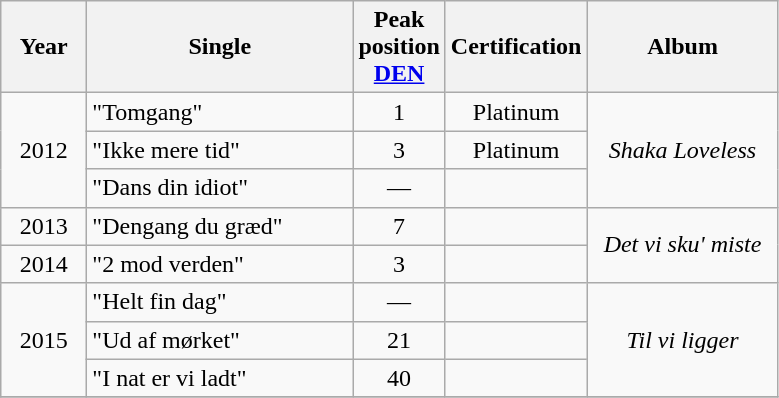<table class="wikitable">
<tr>
<th width="50">Year</th>
<th width="170">Single</th>
<th>Peak<br>position<br><a href='#'>DEN</a><br></th>
<th width="50">Certification</th>
<th width="120">Album</th>
</tr>
<tr>
<td align="center" rowspan=3>2012</td>
<td align="left">"Tomgang"</td>
<td align="center">1</td>
<td align="center">Platinum</td>
<td align="center" rowspan=3><em>Shaka Loveless</em></td>
</tr>
<tr>
<td align="left">"Ikke mere tid"</td>
<td align="center">3</td>
<td align="center">Platinum</td>
</tr>
<tr>
<td align="left">"Dans din idiot" <br></td>
<td align="center">—</td>
<td align="center"></td>
</tr>
<tr>
<td align="center" rowspan=1>2013</td>
<td align="left">"Dengang du græd"</td>
<td align="center">7</td>
<td align="center"></td>
<td align="center" rowspan=2><em>Det vi sku' miste</em></td>
</tr>
<tr>
<td align="center" rowspan=1>2014</td>
<td align="left">"2 mod verden"</td>
<td align="center">3</td>
<td align="center"></td>
</tr>
<tr>
<td align="center" rowspan=3>2015</td>
<td align="left">"Helt fin dag"</td>
<td align="center">—</td>
<td align="center"></td>
<td align="center" rowspan=3><em>Til vi ligger</em></td>
</tr>
<tr>
<td align="left">"Ud af mørket" <br></td>
<td align="center">21</td>
<td align="center"></td>
</tr>
<tr>
<td align="left">"I nat er vi ladt" <br></td>
<td align="center">40</td>
<td align="center"></td>
</tr>
<tr>
</tr>
</table>
